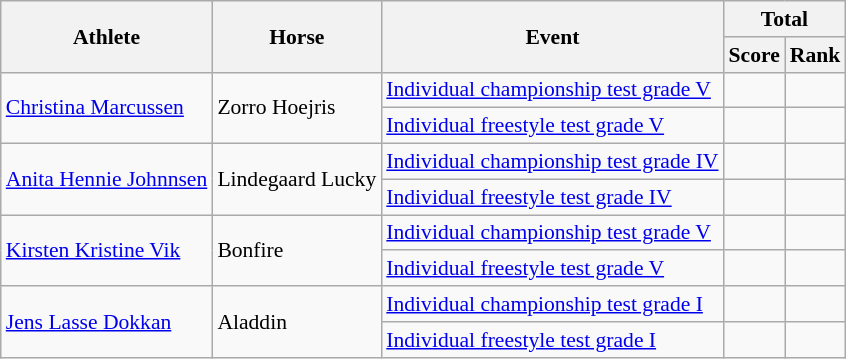<table class=wikitable style="font-size:90%">
<tr>
<th rowspan="2">Athlete</th>
<th rowspan="2">Horse</th>
<th rowspan="2">Event</th>
<th colspan="2">Total</th>
</tr>
<tr>
<th>Score</th>
<th>Rank</th>
</tr>
<tr>
<td rowspan="2"><a href='#'>Christina Marcussen</a></td>
<td rowspan="2">Zorro Hoejris</td>
<td><a href='#'>Individual championship test grade V</a></td>
<td align=center></td>
<td align=center></td>
</tr>
<tr>
<td><a href='#'>Individual freestyle test grade V</a></td>
<td align=center></td>
<td align=center></td>
</tr>
<tr>
<td rowspan="2"><a href='#'>Anita Hennie Johnnsen</a></td>
<td rowspan="2">Lindegaard Lucky</td>
<td><a href='#'>Individual championship test grade IV</a></td>
<td align=center></td>
<td align=center></td>
</tr>
<tr>
<td><a href='#'>Individual freestyle test grade IV</a></td>
<td align=center></td>
<td align=center></td>
</tr>
<tr>
<td rowspan="2"><a href='#'>Kirsten Kristine Vik</a></td>
<td rowspan="2">Bonfire</td>
<td><a href='#'>Individual championship test grade V</a></td>
<td align=center></td>
<td align=center></td>
</tr>
<tr>
<td><a href='#'>Individual freestyle test grade V</a></td>
<td align=center></td>
<td align=center></td>
</tr>
<tr>
<td rowspan="2"><a href='#'>Jens Lasse Dokkan</a></td>
<td rowspan="2">Aladdin</td>
<td><a href='#'>Individual championship test grade I</a></td>
<td align=center></td>
<td align=center></td>
</tr>
<tr>
<td><a href='#'>Individual freestyle test grade I</a></td>
<td align=center></td>
<td align=center></td>
</tr>
</table>
